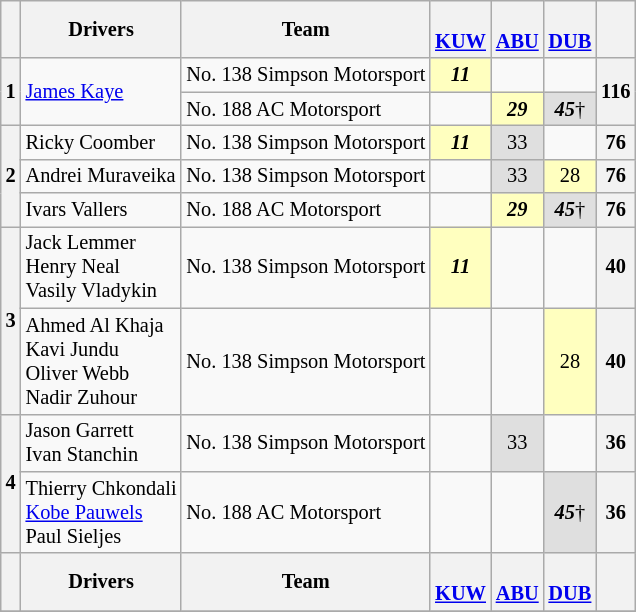<table align=left| class="wikitable" style="font-size: 85%; text-align: center;">
<tr valign="top">
<th valign=middle></th>
<th valign=middle>Drivers</th>
<th valign=middle>Team</th>
<th><br><a href='#'>KUW</a></th>
<th><br><a href='#'>ABU</a></th>
<th><br><a href='#'>DUB</a></th>
<th valign=middle>  </th>
</tr>
<tr>
<th rowspan=2>1</th>
<td rowspan=2 align=left> <a href='#'>James Kaye</a></td>
<td align=left> No. 138 Simpson Motorsport</td>
<td style="background:#FFFFBF;"><strong><em>11</em></strong></td>
<td></td>
<td></td>
<th rowspan=2>116</th>
</tr>
<tr>
<td align=left> No. 188 AC Motorsport</td>
<td></td>
<td style="background:#FFFFBF;"><strong><em>29</em></strong></td>
<td style="background:#DFDFDF;"><strong><em>45</em></strong>†</td>
</tr>
<tr>
<th rowspan=3>2</th>
<td align=left> Ricky Coomber</td>
<td align=left> No. 138 Simpson Motorsport</td>
<td style="background:#FFFFBF;"><strong><em>11</em></strong></td>
<td style="background:#DFDFDF;">33</td>
<td></td>
<th>76</th>
</tr>
<tr>
<td align=left> Andrei Muraveika</td>
<td align=left> No. 138 Simpson Motorsport</td>
<td></td>
<td style="background:#DFDFDF;">33</td>
<td style="background:#FFFFBF;">28</td>
<th>76</th>
</tr>
<tr>
<td align=left> Ivars Vallers</td>
<td align=left> No. 188 AC Motorsport</td>
<td></td>
<td style="background:#FFFFBF;"><strong><em>29</em></strong></td>
<td style="background:#DFDFDF;"><strong><em>45</em></strong>†</td>
<th>76</th>
</tr>
<tr>
<th rowspan=2>3</th>
<td align=left> Jack Lemmer<br> Henry Neal<br> Vasily Vladykin</td>
<td align=left> No. 138 Simpson Motorsport</td>
<td style="background:#FFFFBF;"><strong><em>11</em></strong></td>
<td></td>
<td></td>
<th>40</th>
</tr>
<tr>
<td align=left> Ahmed Al Khaja<br> Kavi Jundu<br> Oliver Webb<br> Nadir Zuhour</td>
<td align=left> No. 138 Simpson Motorsport</td>
<td></td>
<td></td>
<td style="background:#FFFFBF;">28</td>
<th>40</th>
</tr>
<tr>
<th rowspan=2>4</th>
<td align=left> Jason Garrett<br> Ivan Stanchin</td>
<td align=left> No. 138 Simpson Motorsport</td>
<td></td>
<td style="background:#DFDFDF;">33</td>
<td></td>
<th>36</th>
</tr>
<tr>
<td align=left> Thierry Chkondali<br> <a href='#'>Kobe Pauwels</a><br> Paul Sieljes</td>
<td align=left> No. 188 AC Motorsport</td>
<td></td>
<td></td>
<td style="background:#DFDFDF;"><strong><em>45</em></strong>†</td>
<th>36</th>
</tr>
<tr>
<th valign=middle></th>
<th valign=middle>Drivers</th>
<th valign=middle>Team</th>
<th><br><a href='#'>KUW</a></th>
<th><br><a href='#'>ABU</a></th>
<th><br><a href='#'>DUB</a></th>
<th valign=middle>  </th>
</tr>
<tr>
</tr>
</table>
